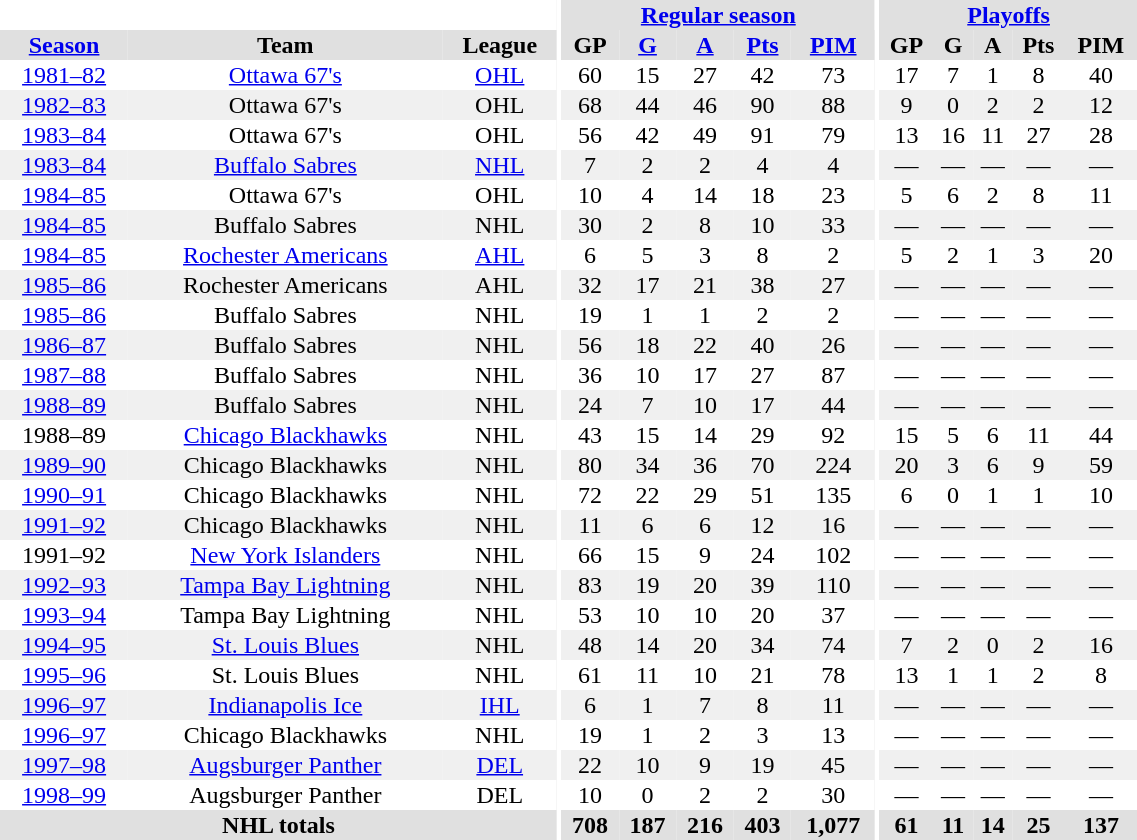<table border="0" cellpadding="1" cellspacing="0" style="text-align:center; width:60%">
<tr bgcolor="#e0e0e0">
<th colspan="3" bgcolor="#ffffff"></th>
<th rowspan="99" bgcolor="#ffffff"></th>
<th colspan="5"><a href='#'>Regular season</a></th>
<th rowspan="99" bgcolor="#ffffff"></th>
<th colspan="5"><a href='#'>Playoffs</a></th>
</tr>
<tr bgcolor="#e0e0e0">
<th><a href='#'>Season</a></th>
<th>Team</th>
<th>League</th>
<th>GP</th>
<th><a href='#'>G</a></th>
<th><a href='#'>A</a></th>
<th><a href='#'>Pts</a></th>
<th><a href='#'>PIM</a></th>
<th>GP</th>
<th>G</th>
<th>A</th>
<th>Pts</th>
<th>PIM</th>
</tr>
<tr ALIGN="center">
<td><a href='#'>1981–82</a></td>
<td><a href='#'>Ottawa 67's</a></td>
<td><a href='#'>OHL</a></td>
<td>60</td>
<td>15</td>
<td>27</td>
<td>42</td>
<td>73</td>
<td>17</td>
<td>7</td>
<td>1</td>
<td>8</td>
<td>40</td>
</tr>
<tr ALIGN="center" bgcolor="#f0f0f0">
<td><a href='#'>1982–83</a></td>
<td>Ottawa 67's</td>
<td>OHL</td>
<td>68</td>
<td>44</td>
<td>46</td>
<td>90</td>
<td>88</td>
<td>9</td>
<td>0</td>
<td>2</td>
<td>2</td>
<td>12</td>
</tr>
<tr ALIGN="center">
<td><a href='#'>1983–84</a></td>
<td>Ottawa 67's</td>
<td>OHL</td>
<td>56</td>
<td>42</td>
<td>49</td>
<td>91</td>
<td>79</td>
<td>13</td>
<td>16</td>
<td>11</td>
<td>27</td>
<td>28</td>
</tr>
<tr ALIGN="center" bgcolor="#f0f0f0">
<td><a href='#'>1983–84</a></td>
<td><a href='#'>Buffalo Sabres</a></td>
<td><a href='#'>NHL</a></td>
<td>7</td>
<td>2</td>
<td>2</td>
<td>4</td>
<td>4</td>
<td>—</td>
<td>—</td>
<td>—</td>
<td>—</td>
<td>—</td>
</tr>
<tr ALIGN="center">
<td><a href='#'>1984–85</a></td>
<td>Ottawa 67's</td>
<td>OHL</td>
<td>10</td>
<td>4</td>
<td>14</td>
<td>18</td>
<td>23</td>
<td>5</td>
<td>6</td>
<td>2</td>
<td>8</td>
<td>11</td>
</tr>
<tr ALIGN="center" bgcolor="#f0f0f0">
<td><a href='#'>1984–85</a></td>
<td>Buffalo Sabres</td>
<td>NHL</td>
<td>30</td>
<td>2</td>
<td>8</td>
<td>10</td>
<td>33</td>
<td>—</td>
<td>—</td>
<td>—</td>
<td>—</td>
<td>—</td>
</tr>
<tr ALIGN="center">
<td><a href='#'>1984–85</a></td>
<td><a href='#'>Rochester Americans</a></td>
<td><a href='#'>AHL</a></td>
<td>6</td>
<td>5</td>
<td>3</td>
<td>8</td>
<td>2</td>
<td>5</td>
<td>2</td>
<td>1</td>
<td>3</td>
<td>20</td>
</tr>
<tr ALIGN="center" bgcolor="#f0f0f0">
<td><a href='#'>1985–86</a></td>
<td>Rochester Americans</td>
<td>AHL</td>
<td>32</td>
<td>17</td>
<td>21</td>
<td>38</td>
<td>27</td>
<td>—</td>
<td>—</td>
<td>—</td>
<td>—</td>
<td>—</td>
</tr>
<tr ALIGN="center">
<td><a href='#'>1985–86</a></td>
<td>Buffalo Sabres</td>
<td>NHL</td>
<td>19</td>
<td>1</td>
<td>1</td>
<td>2</td>
<td>2</td>
<td>—</td>
<td>—</td>
<td>—</td>
<td>—</td>
<td>—</td>
</tr>
<tr ALIGN="center" bgcolor="#f0f0f0">
<td><a href='#'>1986–87</a></td>
<td>Buffalo Sabres</td>
<td>NHL</td>
<td>56</td>
<td>18</td>
<td>22</td>
<td>40</td>
<td>26</td>
<td>—</td>
<td>—</td>
<td>—</td>
<td>—</td>
<td>—</td>
</tr>
<tr ALIGN="center">
<td><a href='#'>1987–88</a></td>
<td>Buffalo Sabres</td>
<td>NHL</td>
<td>36</td>
<td>10</td>
<td>17</td>
<td>27</td>
<td>87</td>
<td>—</td>
<td>—</td>
<td>—</td>
<td>—</td>
<td>—</td>
</tr>
<tr ALIGN="center" bgcolor="#f0f0f0">
<td><a href='#'>1988–89</a></td>
<td>Buffalo Sabres</td>
<td>NHL</td>
<td>24</td>
<td>7</td>
<td>10</td>
<td>17</td>
<td>44</td>
<td>—</td>
<td>—</td>
<td>—</td>
<td>—</td>
<td>—</td>
</tr>
<tr ALIGN="center">
<td>1988–89</td>
<td><a href='#'>Chicago Blackhawks</a></td>
<td>NHL</td>
<td>43</td>
<td>15</td>
<td>14</td>
<td>29</td>
<td>92</td>
<td>15</td>
<td>5</td>
<td>6</td>
<td>11</td>
<td>44</td>
</tr>
<tr ALIGN="center" bgcolor="#f0f0f0">
<td><a href='#'>1989–90</a></td>
<td>Chicago Blackhawks</td>
<td>NHL</td>
<td>80</td>
<td>34</td>
<td>36</td>
<td>70</td>
<td>224</td>
<td>20</td>
<td>3</td>
<td>6</td>
<td>9</td>
<td>59</td>
</tr>
<tr ALIGN="center">
<td><a href='#'>1990–91</a></td>
<td>Chicago Blackhawks</td>
<td>NHL</td>
<td>72</td>
<td>22</td>
<td>29</td>
<td>51</td>
<td>135</td>
<td>6</td>
<td>0</td>
<td>1</td>
<td>1</td>
<td>10</td>
</tr>
<tr ALIGN="center" bgcolor="#f0f0f0">
<td><a href='#'>1991–92</a></td>
<td>Chicago Blackhawks</td>
<td>NHL</td>
<td>11</td>
<td>6</td>
<td>6</td>
<td>12</td>
<td>16</td>
<td>—</td>
<td>—</td>
<td>—</td>
<td>—</td>
<td>—</td>
</tr>
<tr ALIGN="center">
<td>1991–92</td>
<td><a href='#'>New York Islanders</a></td>
<td>NHL</td>
<td>66</td>
<td>15</td>
<td>9</td>
<td>24</td>
<td>102</td>
<td>—</td>
<td>—</td>
<td>—</td>
<td>—</td>
<td>—</td>
</tr>
<tr ALIGN="center" bgcolor="#f0f0f0">
<td><a href='#'>1992–93</a></td>
<td><a href='#'>Tampa Bay Lightning</a></td>
<td>NHL</td>
<td>83</td>
<td>19</td>
<td>20</td>
<td>39</td>
<td>110</td>
<td>—</td>
<td>—</td>
<td>—</td>
<td>—</td>
<td>—</td>
</tr>
<tr ALIGN="center">
<td><a href='#'>1993–94</a></td>
<td>Tampa Bay Lightning</td>
<td>NHL</td>
<td>53</td>
<td>10</td>
<td>10</td>
<td>20</td>
<td>37</td>
<td>—</td>
<td>—</td>
<td>—</td>
<td>—</td>
<td>—</td>
</tr>
<tr ALIGN="center" bgcolor="#f0f0f0">
<td><a href='#'>1994–95</a></td>
<td><a href='#'>St. Louis Blues</a></td>
<td>NHL</td>
<td>48</td>
<td>14</td>
<td>20</td>
<td>34</td>
<td>74</td>
<td>7</td>
<td>2</td>
<td>0</td>
<td>2</td>
<td>16</td>
</tr>
<tr ALIGN="center">
<td><a href='#'>1995–96</a></td>
<td>St. Louis Blues</td>
<td>NHL</td>
<td>61</td>
<td>11</td>
<td>10</td>
<td>21</td>
<td>78</td>
<td>13</td>
<td>1</td>
<td>1</td>
<td>2</td>
<td>8</td>
</tr>
<tr ALIGN="center" bgcolor="#f0f0f0">
<td><a href='#'>1996–97</a></td>
<td><a href='#'>Indianapolis Ice</a></td>
<td><a href='#'>IHL</a></td>
<td>6</td>
<td>1</td>
<td>7</td>
<td>8</td>
<td>11</td>
<td>—</td>
<td>—</td>
<td>—</td>
<td>—</td>
<td>—</td>
</tr>
<tr ALIGN="center">
<td><a href='#'>1996–97</a></td>
<td>Chicago Blackhawks</td>
<td>NHL</td>
<td>19</td>
<td>1</td>
<td>2</td>
<td>3</td>
<td>13</td>
<td>—</td>
<td>—</td>
<td>—</td>
<td>—</td>
<td>—</td>
</tr>
<tr ALIGN="center" bgcolor="#f0f0f0">
<td><a href='#'>1997–98</a></td>
<td><a href='#'>Augsburger Panther</a></td>
<td><a href='#'>DEL</a></td>
<td>22</td>
<td>10</td>
<td>9</td>
<td>19</td>
<td>45</td>
<td>—</td>
<td>—</td>
<td>—</td>
<td>—</td>
<td>—</td>
</tr>
<tr ALIGN="center">
<td><a href='#'>1998–99</a></td>
<td>Augsburger Panther</td>
<td>DEL</td>
<td>10</td>
<td>0</td>
<td>2</td>
<td>2</td>
<td>30</td>
<td>—</td>
<td>—</td>
<td>—</td>
<td>—</td>
<td>—</td>
</tr>
<tr bgcolor="#e0e0e0">
<th colspan="3">NHL totals</th>
<th>708</th>
<th>187</th>
<th>216</th>
<th>403</th>
<th>1,077</th>
<th>61</th>
<th>11</th>
<th>14</th>
<th>25</th>
<th>137</th>
</tr>
</table>
